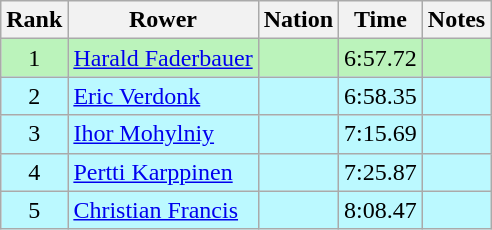<table class="wikitable sortable" style="text-align:center">
<tr>
<th>Rank</th>
<th>Rower</th>
<th>Nation</th>
<th>Time</th>
<th>Notes</th>
</tr>
<tr style="background:#bbf3bb;">
<td>1</td>
<td align=left><a href='#'>Harald Faderbauer</a></td>
<td align=left></td>
<td>6:57.72</td>
<td></td>
</tr>
<tr bgcolor=bbf9ff>
<td>2</td>
<td align=left><a href='#'>Eric Verdonk</a></td>
<td align=left></td>
<td>6:58.35</td>
<td></td>
</tr>
<tr bgcolor=bbf9ff>
<td>3</td>
<td align=left><a href='#'>Ihor Mohylniy</a></td>
<td align=left></td>
<td>7:15.69</td>
<td></td>
</tr>
<tr bgcolor=bbf9ff>
<td>4</td>
<td align=left><a href='#'>Pertti Karppinen</a></td>
<td align=left></td>
<td>7:25.87</td>
<td></td>
</tr>
<tr bgcolor=bbf9ff>
<td>5</td>
<td align=left><a href='#'>Christian Francis</a></td>
<td align=left></td>
<td>8:08.47</td>
<td></td>
</tr>
</table>
